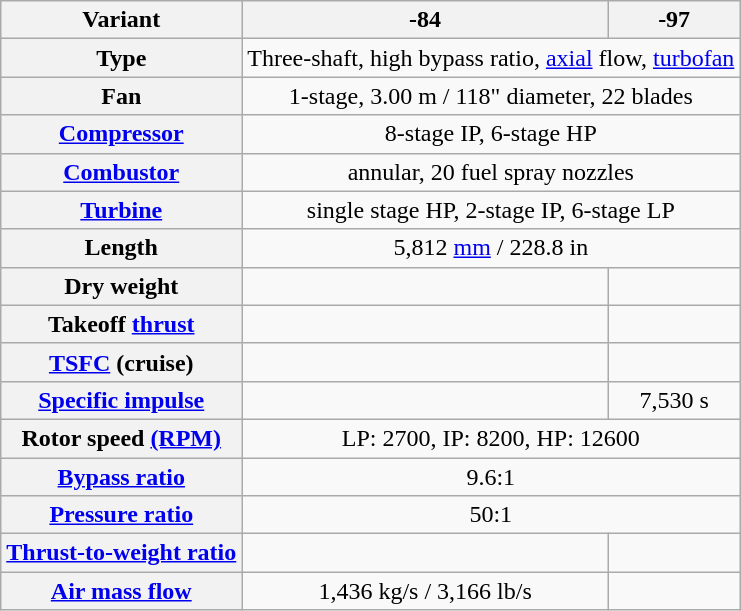<table class="wikitable" style="text-align: center;">
<tr>
<th>Variant</th>
<th>-84</th>
<th>-97</th>
</tr>
<tr>
<th>Type</th>
<td colspan=2>Three-shaft, high bypass ratio, <a href='#'>axial</a> flow, <a href='#'>turbofan</a></td>
</tr>
<tr>
<th>Fan</th>
<td colspan=2>1-stage, 3.00 m / 118" diameter, 22 blades</td>
</tr>
<tr>
<th><a href='#'>Compressor</a></th>
<td colspan=2>8-stage IP, 6-stage HP</td>
</tr>
<tr>
<th><a href='#'>Combustor</a></th>
<td colspan=2>annular, 20 fuel spray nozzles</td>
</tr>
<tr>
<th><a href='#'>Turbine</a></th>
<td colspan=2>single stage HP, 2-stage IP, 6-stage LP</td>
</tr>
<tr>
<th>Length</th>
<td colspan=2>5,812 <a href='#'>mm</a> / 228.8 in</td>
</tr>
<tr>
<th>Dry weight</th>
<td></td>
<td></td>
</tr>
<tr>
<th>Takeoff <a href='#'>thrust</a></th>
<td></td>
<td></td>
</tr>
<tr>
<th><a href='#'>TSFC</a> (cruise)</th>
<td></td>
<td></td>
</tr>
<tr>
<th><a href='#'>Specific impulse</a></th>
<td></td>
<td>7,530 s</td>
</tr>
<tr>
<th>Rotor speed <a href='#'>(RPM)</a></th>
<td colspan="2">LP: 2700, IP: 8200, HP: 12600</td>
</tr>
<tr>
<th><a href='#'>Bypass ratio</a></th>
<td colspan=2>9.6:1</td>
</tr>
<tr>
<th><a href='#'>Pressure ratio</a></th>
<td colspan=2>50:1</td>
</tr>
<tr>
<th><a href='#'>Thrust-to-weight ratio</a></th>
<td></td>
<td></td>
</tr>
<tr>
<th><a href='#'>Air mass flow</a></th>
<td>1,436 kg/s / 3,166 lb/s</td>
<td></td>
</tr>
</table>
